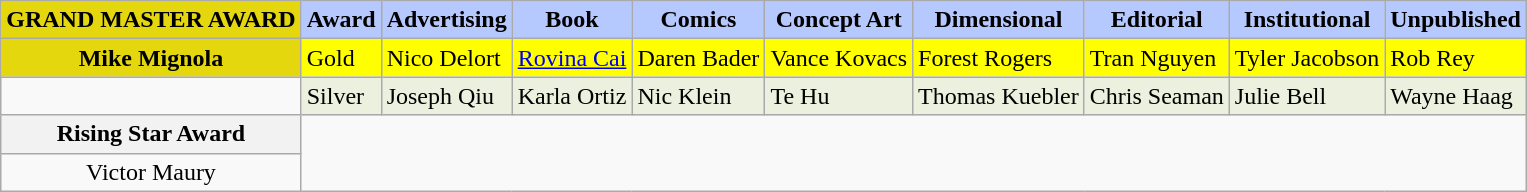<table class="wikitable">
<tr>
<th style="background:#e5d70e">GRAND MASTER AWARD</th>
<th style="background:#b6c9ff">Award</th>
<th style="background:#b6c9ff">Advertising</th>
<th style="background:#b6c9ff">Book</th>
<th style="background:#b6c9ff">Comics</th>
<th style="background:#b6c9ff">Concept Art</th>
<th style="background:#b6c9ff">Dimensional</th>
<th style="background:#b6c9ff">Editorial</th>
<th style="background:#b6c9ff">Institutional</th>
<th style="background:#b6c9ff">Unpublished</th>
</tr>
<tr>
<td style="background:#e5d70e" align="center"><strong>Mike Mignola</strong></td>
<td style="background:#ffff00">Gold</td>
<td style="background:#ffff00">Nico Delort</td>
<td style="background:#ffff00"><a href='#'>Rovina Cai</a></td>
<td style="background:#ffff00">Daren Bader</td>
<td style="background:#ffff00">Vance Kovacs</td>
<td style="background:#ffff00">Forest Rogers</td>
<td style="background:#ffff00">Tran Nguyen</td>
<td style="background:#ffff00">Tyler Jacobson</td>
<td style="background:#ffff00">Rob Rey</td>
</tr>
<tr>
<td></td>
<td style="background:#ecf0df">Silver</td>
<td style="background:#ecf0df">Joseph Qiu</td>
<td style="background:#ecf0df">Karla Ortiz</td>
<td style="background:#ecf0df">Nic Klein</td>
<td style="background:#ecf0df">Te Hu</td>
<td style="background:#ecf0df">Thomas Kuebler</td>
<td style="background:#ecf0df">Chris Seaman</td>
<td style="background:#ecf0df">Julie Bell</td>
<td style="background:#ecf0df">Wayne Haag</td>
</tr>
<tr>
<th>Rising Star Award</th>
</tr>
<tr>
<td align="center">Victor Maury</td>
</tr>
</table>
